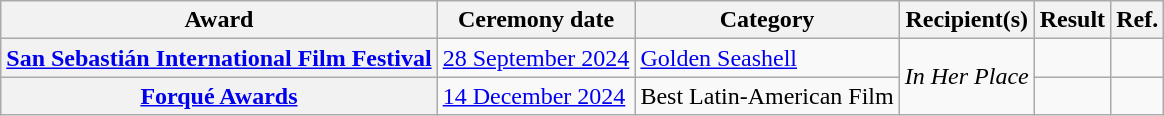<table class="wikitable sortable plainrowheaders">
<tr>
<th scope="col">Award</th>
<th scope="col">Ceremony date</th>
<th scope="col">Category</th>
<th scope="col">Recipient(s)</th>
<th scope="col">Result</th>
<th scope="col" class="unsortable">Ref.</th>
</tr>
<tr>
<th scope="row"><a href='#'>San Sebastián International Film Festival</a></th>
<td><a href='#'>28 September 2024</a></td>
<td><a href='#'>Golden Seashell</a></td>
<td rowspan = "2"><em>In Her Place</em></td>
<td></td>
<td align="center"></td>
</tr>
<tr>
<th scope= "row"><a href='#'>Forqué Awards</a></th>
<td><a href='#'>14 December 2024</a></td>
<td>Best Latin-American Film</td>
<td></td>
<td></td>
</tr>
</table>
